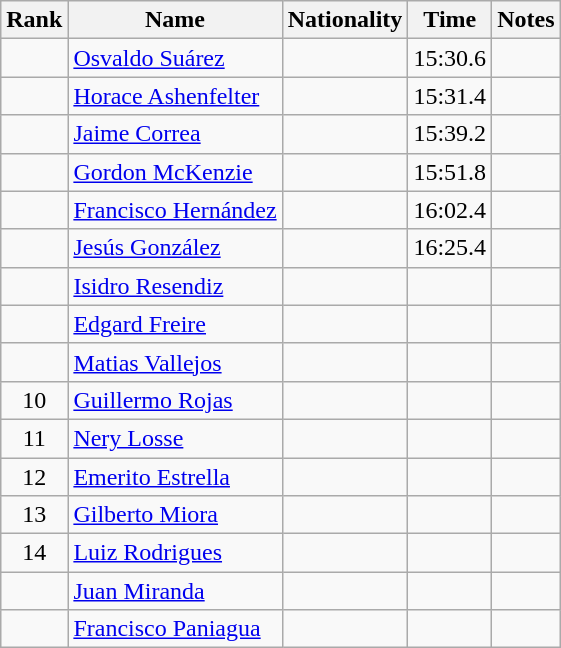<table class="wikitable sortable" style="text-align:center">
<tr>
<th>Rank</th>
<th>Name</th>
<th>Nationality</th>
<th>Time</th>
<th>Notes</th>
</tr>
<tr>
<td></td>
<td align=left><a href='#'>Osvaldo Suárez</a></td>
<td align=left></td>
<td>15:30.6</td>
<td></td>
</tr>
<tr>
<td></td>
<td align=left><a href='#'>Horace Ashenfelter</a></td>
<td align=left></td>
<td>15:31.4</td>
<td></td>
</tr>
<tr>
<td></td>
<td align=left><a href='#'>Jaime Correa</a></td>
<td align=left></td>
<td>15:39.2</td>
<td></td>
</tr>
<tr>
<td></td>
<td align=left><a href='#'>Gordon McKenzie</a></td>
<td align=left></td>
<td>15:51.8</td>
<td></td>
</tr>
<tr>
<td></td>
<td align=left><a href='#'>Francisco Hernández</a></td>
<td align=left></td>
<td>16:02.4</td>
<td></td>
</tr>
<tr>
<td></td>
<td align=left><a href='#'>Jesús González</a></td>
<td align=left></td>
<td>16:25.4</td>
<td></td>
</tr>
<tr>
<td></td>
<td align=left><a href='#'>Isidro Resendiz</a></td>
<td align=left></td>
<td></td>
<td></td>
</tr>
<tr>
<td></td>
<td align=left><a href='#'>Edgard Freire</a></td>
<td align=left></td>
<td></td>
<td></td>
</tr>
<tr>
<td></td>
<td align=left><a href='#'>Matias Vallejos</a></td>
<td align=left></td>
<td></td>
<td></td>
</tr>
<tr>
<td>10</td>
<td align=left><a href='#'>Guillermo Rojas</a></td>
<td align=left></td>
<td></td>
<td></td>
</tr>
<tr>
<td>11</td>
<td align=left><a href='#'>Nery Losse</a></td>
<td align=left></td>
<td></td>
<td></td>
</tr>
<tr>
<td>12</td>
<td align=left><a href='#'>Emerito Estrella</a></td>
<td align=left></td>
<td></td>
<td></td>
</tr>
<tr>
<td>13</td>
<td align=left><a href='#'>Gilberto Miora</a></td>
<td align=left></td>
<td></td>
<td></td>
</tr>
<tr>
<td>14</td>
<td align=left><a href='#'>Luiz Rodrigues</a></td>
<td align=left></td>
<td></td>
<td></td>
</tr>
<tr>
<td></td>
<td align=left><a href='#'>Juan Miranda</a></td>
<td align=left></td>
<td></td>
<td></td>
</tr>
<tr>
<td></td>
<td align=left><a href='#'>Francisco Paniagua</a></td>
<td align=left></td>
<td></td>
<td></td>
</tr>
</table>
